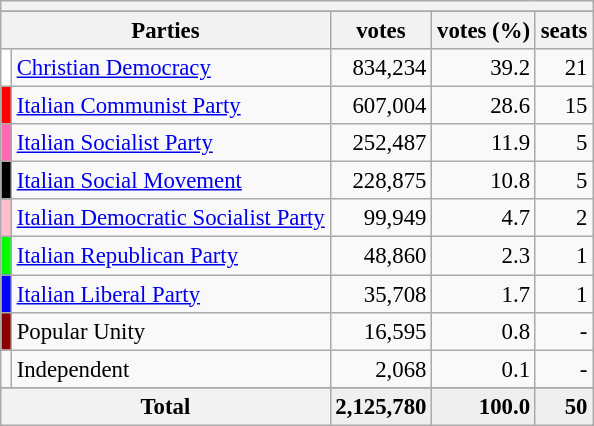<table class="wikitable" style="font-size:95%">
<tr>
<th colspan=5></th>
</tr>
<tr>
</tr>
<tr bgcolor="EFEFEF">
<th colspan=2>Parties</th>
<th>votes</th>
<th>votes (%)</th>
<th>seats</th>
</tr>
<tr>
<td bgcolor=White></td>
<td><a href='#'>Christian Democracy</a></td>
<td align=right>834,234</td>
<td align=right>39.2</td>
<td align=right>21</td>
</tr>
<tr>
<td bgcolor=Red></td>
<td><a href='#'>Italian Communist Party</a></td>
<td align=right>607,004</td>
<td align=right>28.6</td>
<td align=right>15</td>
</tr>
<tr>
<td bgcolor=Hotpink></td>
<td><a href='#'>Italian Socialist Party</a></td>
<td align=right>252,487</td>
<td align=right>11.9</td>
<td align=right>5</td>
</tr>
<tr>
<td bgcolor=Black></td>
<td><a href='#'>Italian Social Movement</a></td>
<td align=right>228,875</td>
<td align=right>10.8</td>
<td align=right>5</td>
</tr>
<tr>
<td bgcolor=Pink></td>
<td><a href='#'>Italian Democratic Socialist Party</a></td>
<td align=right>99,949</td>
<td align=right>4.7</td>
<td align=right>2</td>
</tr>
<tr>
<td bgcolor=Lime></td>
<td><a href='#'>Italian Republican Party</a></td>
<td align=right>48,860</td>
<td align=right>2.3</td>
<td align=right>1</td>
</tr>
<tr>
<td bgcolor=Blue></td>
<td><a href='#'>Italian Liberal Party</a></td>
<td align=right>35,708</td>
<td align=right>1.7</td>
<td align=right>1</td>
</tr>
<tr>
<td bgcolor=Darkred></td>
<td>Popular Unity</td>
<td align=right>16,595</td>
<td align=right>0.8</td>
<td align=right>-</td>
</tr>
<tr>
<td bgcolor=></td>
<td>Independent</td>
<td align=right>2,068</td>
<td align=right>0.1</td>
<td align=right>-</td>
</tr>
<tr>
</tr>
<tr bgcolor="EFEFEF">
<th colspan=2><strong>Total</strong></th>
<td align=right><strong>2,125,780</strong></td>
<td align=right><strong>100.0</strong></td>
<td align=right><strong>50</strong></td>
</tr>
</table>
